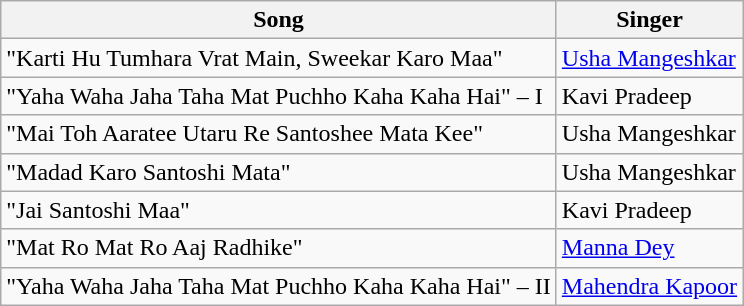<table class="wikitable">
<tr>
<th>Song</th>
<th>Singer</th>
</tr>
<tr>
<td>"Karti Hu Tumhara Vrat Main, Sweekar Karo Maa"</td>
<td><a href='#'>Usha Mangeshkar</a></td>
</tr>
<tr>
<td>"Yaha Waha Jaha Taha Mat Puchho Kaha Kaha Hai" – I</td>
<td>Kavi Pradeep</td>
</tr>
<tr>
<td>"Mai Toh Aaratee Utaru Re Santoshee Mata Kee"</td>
<td>Usha Mangeshkar</td>
</tr>
<tr>
<td>"Madad Karo Santoshi Mata"</td>
<td>Usha Mangeshkar</td>
</tr>
<tr>
<td>"Jai Santoshi Maa"</td>
<td>Kavi Pradeep</td>
</tr>
<tr>
<td>"Mat Ro Mat Ro Aaj Radhike"</td>
<td><a href='#'>Manna Dey</a></td>
</tr>
<tr>
<td>"Yaha Waha Jaha Taha Mat Puchho Kaha Kaha Hai" – II</td>
<td><a href='#'>Mahendra Kapoor</a></td>
</tr>
</table>
